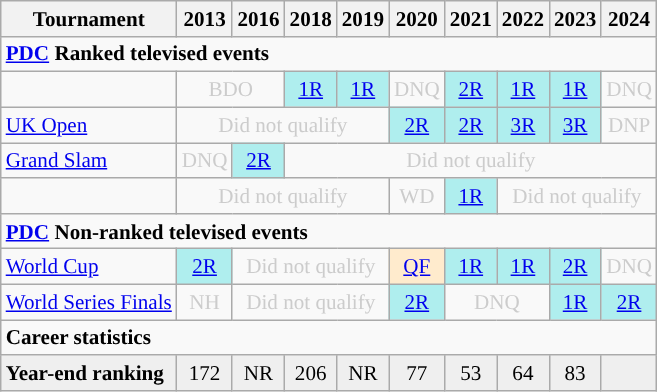<table class=wikitable style=text-align:center;font-size:88%>
<tr>
<th>Tournament</th>
<th>2013</th>
<th>2016</th>
<th>2018</th>
<th>2019</th>
<th>2020</th>
<th>2021</th>
<th>2022</th>
<th>2023</th>
<th>2024</th>
</tr>
<tr>
<td colspan="30" align="left"><strong><a href='#'>PDC</a> Ranked televised events</strong></td>
</tr>
<tr>
<td align=left></td>
<td colspan="2" style="text-align:center; color:#ccc;">BDO</td>
<td style="text-align:center; background:#afeeee;"><a href='#'>1R</a></td>
<td style="text-align:center; background:#afeeee;"><a href='#'>1R</a></td>
<td style="text-align:center; color:#ccc;">DNQ</td>
<td style="text-align:center; background:#afeeee;"><a href='#'>2R</a></td>
<td style="text-align:center; background:#afeeee;"><a href='#'>1R</a></td>
<td style="text-align:center; background:#afeeee;"><a href='#'>1R</a></td>
<td style="text-align:center; color:#ccc;">DNQ</td>
</tr>
<tr>
<td align=left><a href='#'>UK Open</a></td>
<td colspan="4" style="text-align:center; color:#ccc;">Did not qualify</td>
<td style="text-align:center; background:#afeeee;"><a href='#'>2R</a></td>
<td style="text-align:center; background:#afeeee;"><a href='#'>2R</a></td>
<td style="text-align:center; background:#afeeee;"><a href='#'>3R</a></td>
<td style="text-align:center; background:#afeeee;"><a href='#'>3R</a></td>
<td style="text-align:center; color:#ccc;">DNP</td>
</tr>
<tr>
<td align=left><a href='#'>Grand Slam</a></td>
<td style="text-align:center; color:#ccc;">DNQ</td>
<td style="text-align:center; background:#afeeee;"><a href='#'>2R</a></td>
<td colspan="7" style="text-align:center; color:#ccc;">Did not qualify</td>
</tr>
<tr>
<td align=left></td>
<td colspan="4" style="text-align:center; color:#ccc;">Did not qualify</td>
<td style="text-align:center; color:#ccc;">WD</td>
<td style="text-align:center; background:#afeeee;"><a href='#'>1R</a></td>
<td colspan="3" style="text-align:center; color:#ccc;">Did not qualify</td>
</tr>
<tr>
<td colspan="30" align="left"><strong><a href='#'>PDC</a> Non-ranked televised events</strong></td>
</tr>
<tr>
<td align=left><a href='#'>World Cup</a></td>
<td style="text-align:center; background:#afeeee;"><a href='#'>2R</a></td>
<td colspan="3" style="text-align:center; color:#ccc;">Did not qualify</td>
<td style="text-align:center; background:#ffebcd;"><a href='#'>QF</a></td>
<td style="text-align:center; background:#afeeee;"><a href='#'>1R</a></td>
<td style="text-align:center; background:#afeeee;"><a href='#'>1R</a></td>
<td style="text-align:center; background:#afeeee;"><a href='#'>2R</a></td>
<td style="text-align:center; color:#ccc;">DNQ</td>
</tr>
<tr>
<td align=left><a href='#'>World Series Finals</a></td>
<td style="text-align:center; color:#ccc;">NH</td>
<td colspan="3" style="text-align:center; color:#ccc;">Did not qualify</td>
<td style="text-align:center; background:#afeeee;"><a href='#'>2R</a></td>
<td colspan="2" style="text-align:center; color:#ccc;">DNQ</td>
<td style="text-align:center; background:#afeeee;"><a href='#'>1R</a></td>
<td style="text-align:center; background:#afeeee;"><a href='#'>2R</a></td>
</tr>
<tr>
<td colspan="30" align="left"><strong>Career statistics</strong></td>
</tr>
<tr bgcolor="efefef">
<td align="left"><strong>Year-end ranking</strong></td>
<td style="text-align:center;">172</td>
<td style="text-align:center;">NR</td>
<td style="text-align:center;">206</td>
<td style="text-align:center;">NR</td>
<td style="text-align:center;">77</td>
<td style="text-align:center;">53</td>
<td style="text-align:center;">64</td>
<td style="text-align:center;">83</td>
<td style="text-align:center;"></td>
</tr>
</table>
